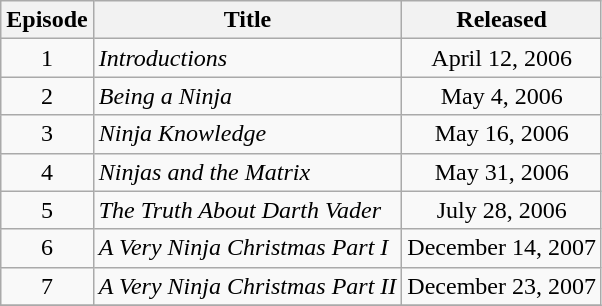<table class="wikitable">
<tr>
<th>Episode</th>
<th>Title</th>
<th>Released</th>
</tr>
<tr>
<td align="center">1</td>
<td><em>Introductions</em></td>
<td align="center">April 12, 2006</td>
</tr>
<tr>
<td align="center">2</td>
<td><em>Being a Ninja</em></td>
<td align="center">May 4, 2006</td>
</tr>
<tr>
<td align="center">3</td>
<td><em>Ninja Knowledge</em></td>
<td align="center">May 16, 2006</td>
</tr>
<tr>
<td align="center">4</td>
<td><em>Ninjas and the Matrix</em></td>
<td align="center">May 31, 2006</td>
</tr>
<tr>
<td align="center">5</td>
<td><em>The Truth About Darth Vader</em></td>
<td align="center">July 28, 2006</td>
</tr>
<tr>
<td align="center">6</td>
<td><em>A Very Ninja Christmas Part I</em></td>
<td align="center">December 14, 2007</td>
</tr>
<tr>
<td align="center">7</td>
<td><em>A Very Ninja Christmas Part II</em></td>
<td align="center">December 23, 2007</td>
</tr>
<tr>
</tr>
</table>
